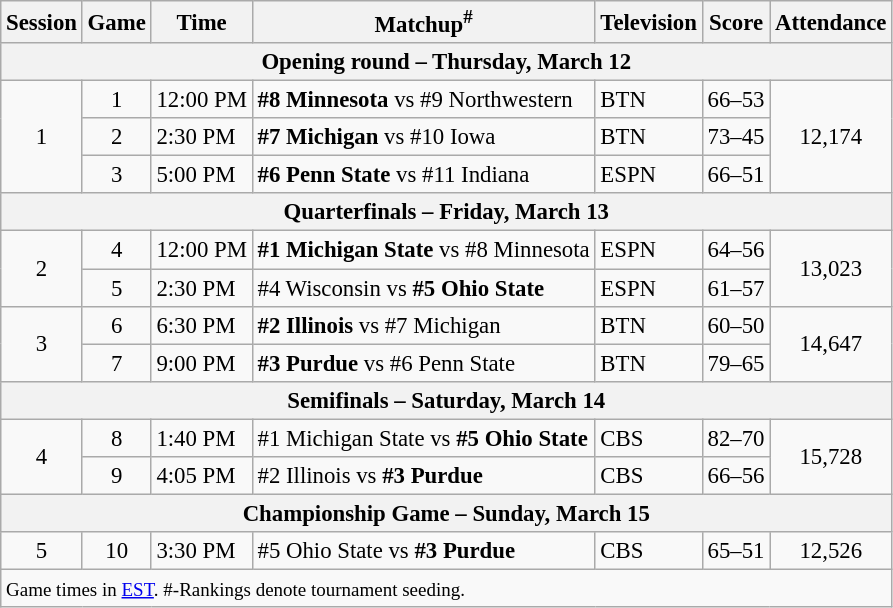<table class="wikitable" style="font-size: 95%">
<tr>
<th>Session</th>
<th>Game</th>
<th>Time</th>
<th>Matchup<sup>#</sup></th>
<th>Television</th>
<th>Score</th>
<th>Attendance</th>
</tr>
<tr>
<th colspan=7>Opening round – Thursday, March 12</th>
</tr>
<tr>
<td rowspan=3 align=center>1</td>
<td align=center>1</td>
<td>12:00 PM</td>
<td><strong>#8 Minnesota</strong> vs #9 Northwestern</td>
<td>BTN</td>
<td>66–53</td>
<td rowspan=3 align=center>12,174</td>
</tr>
<tr>
<td align=center>2</td>
<td>2:30 PM</td>
<td><strong>#7 Michigan</strong> vs #10 Iowa</td>
<td>BTN</td>
<td>73–45</td>
</tr>
<tr>
<td align=center>3</td>
<td>5:00 PM</td>
<td><strong>#6 Penn State</strong> vs #11 Indiana</td>
<td>ESPN</td>
<td>66–51</td>
</tr>
<tr>
<th colspan=7>Quarterfinals – Friday, March 13</th>
</tr>
<tr>
<td rowspan=2 align=center>2</td>
<td align=center>4</td>
<td>12:00 PM</td>
<td><strong>#1 Michigan State</strong> vs #8 Minnesota</td>
<td>ESPN</td>
<td>64–56</td>
<td rowspan=2 align=center>13,023</td>
</tr>
<tr>
<td align=center>5</td>
<td>2:30 PM</td>
<td>#4 Wisconsin vs <strong>#5 Ohio State</strong></td>
<td>ESPN</td>
<td>61–57</td>
</tr>
<tr>
<td rowspan=2 align=center>3</td>
<td align=center>6</td>
<td>6:30 PM</td>
<td><strong>#2 Illinois</strong> vs #7 Michigan</td>
<td>BTN</td>
<td>60–50</td>
<td rowspan=2 align=center>14,647</td>
</tr>
<tr>
<td align=center>7</td>
<td>9:00 PM</td>
<td><strong>#3 Purdue</strong> vs #6 Penn State</td>
<td>BTN</td>
<td>79–65</td>
</tr>
<tr>
<th colspan=7>Semifinals – Saturday, March 14</th>
</tr>
<tr>
<td rowspan=2 align=center>4</td>
<td align=center>8</td>
<td>1:40 PM</td>
<td>#1 Michigan State  vs <strong>#5 Ohio State</strong></td>
<td>CBS</td>
<td>82–70</td>
<td rowspan=2 align=center>15,728</td>
</tr>
<tr>
<td align=center>9</td>
<td>4:05 PM</td>
<td>#2 Illinois vs <strong>#3 Purdue</strong></td>
<td>CBS</td>
<td>66–56</td>
</tr>
<tr>
<th colspan=7>Championship Game – Sunday, March 15</th>
</tr>
<tr>
<td align=center>5</td>
<td align=center>10</td>
<td>3:30 PM</td>
<td>#5 Ohio State vs <strong>#3 Purdue</strong></td>
<td>CBS</td>
<td>65–51</td>
<td align=center>12,526</td>
</tr>
<tr>
<td colspan=7><small>Game times in <a href='#'>EST</a>. #-Rankings denote tournament seeding.</small></td>
</tr>
</table>
